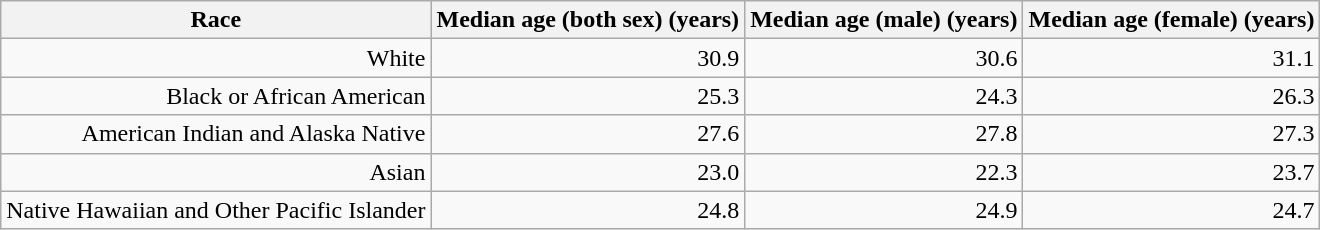<table class="wikitable sortable" style="text-align:right">
<tr>
<th scope="col">Race</th>
<th scope="col">Median age (both sex) (years)</th>
<th scope="col">Median age (male) (years)</th>
<th scope="col">Median age (female) (years)</th>
</tr>
<tr>
<td>White</td>
<td>30.9</td>
<td>30.6</td>
<td>31.1</td>
</tr>
<tr>
<td>Black or African American</td>
<td>25.3</td>
<td>24.3</td>
<td>26.3</td>
</tr>
<tr>
<td>American Indian and Alaska Native</td>
<td>27.6</td>
<td>27.8</td>
<td>27.3</td>
</tr>
<tr>
<td>Asian</td>
<td>23.0</td>
<td>22.3</td>
<td>23.7</td>
</tr>
<tr>
<td>Native Hawaiian and Other Pacific Islander</td>
<td>24.8</td>
<td>24.9</td>
<td>24.7</td>
</tr>
</table>
